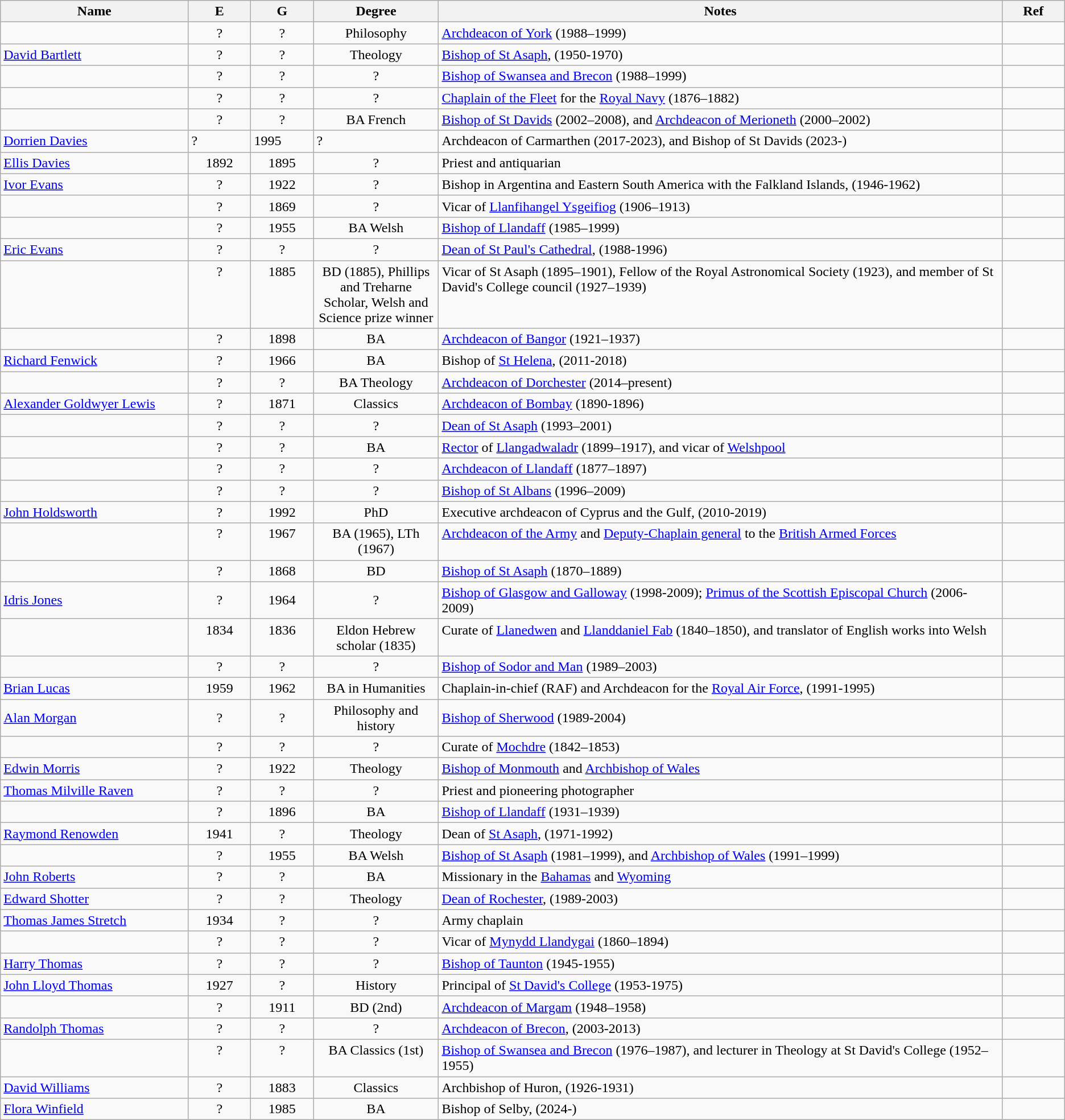<table class="wikitable sortable">
<tr>
<th scope="column" width="15%">Name</th>
<th scope="column" width="5%" class="unsortable">E</th>
<th scope="column" width="5%" class="unsortable">G</th>
<th scope="column" width="10%" class="unsortable">Degree</th>
<th scope="column" width="45%" class="unsortable">Notes</th>
<th scope="column" width="5%" class="unsortable">Ref</th>
</tr>
<tr valign="top">
<td></td>
<td align="center">?</td>
<td align="center">?</td>
<td align="center">Philosophy</td>
<td><a href='#'>Archdeacon of York</a> (1988–1999)</td>
<td align="center"></td>
</tr>
<tr>
<td><a href='#'>David Bartlett</a></td>
<td align="center">?</td>
<td align="center">?</td>
<td align="center">Theology</td>
<td><a href='#'>Bishop of St Asaph</a>, (1950-1970)</td>
<td align="center"></td>
</tr>
<tr valign="top">
<td></td>
<td align="center">?</td>
<td align="center">?</td>
<td align="center">?</td>
<td><a href='#'>Bishop of Swansea and Brecon</a> (1988–1999)</td>
<td align="center"></td>
</tr>
<tr valign="top">
<td></td>
<td align="center">?</td>
<td align="center">?</td>
<td align="center">?</td>
<td><a href='#'>Chaplain of the Fleet</a> for the <a href='#'>Royal Navy</a> (1876–1882)</td>
<td align="center"></td>
</tr>
<tr valign="top">
<td></td>
<td align="center">?</td>
<td align="center">?</td>
<td align="center">BA French</td>
<td><a href='#'>Bishop of St Davids</a> (2002–2008), and <a href='#'>Archdeacon of Merioneth</a> (2000–2002)</td>
<td align="center"></td>
</tr>
<tr>
<td><a href='#'>Dorrien Davies</a></td>
<td>?</td>
<td>1995</td>
<td>?</td>
<td>Archdeacon of Carmarthen (2017-2023), and Bishop of St Davids (2023-)</td>
<td></td>
</tr>
<tr>
<td><a href='#'>Ellis Davies</a></td>
<td align="center">1892</td>
<td align="center">1895</td>
<td align="center">?</td>
<td>Priest and antiquarian</td>
<td align="center"></td>
</tr>
<tr>
<td><a href='#'>Ivor Evans</a></td>
<td align="center">?</td>
<td align="center">1922</td>
<td align="center">?</td>
<td>Bishop in Argentina and Eastern South America with the Falkland Islands, (1946-1962)</td>
<td align="center"></td>
</tr>
<tr valign="top">
<td></td>
<td align="center">?</td>
<td align="center">1869</td>
<td align="center">?</td>
<td>Vicar of <a href='#'>Llanfihangel Ysgeifiog</a> (1906–1913)</td>
<td align="center"></td>
</tr>
<tr valign="top">
<td></td>
<td align="center">?</td>
<td align="center">1955</td>
<td align="center">BA Welsh</td>
<td><a href='#'>Bishop of Llandaff</a> (1985–1999)</td>
<td align="center"></td>
</tr>
<tr>
<td><a href='#'>Eric Evans</a></td>
<td align="center">?</td>
<td align="center">?</td>
<td align="center">?</td>
<td><a href='#'>Dean of St Paul's Cathedral</a>, (1988-1996)</td>
<td align="center"></td>
</tr>
<tr valign="top">
<td></td>
<td align="center">?</td>
<td align="center">1885</td>
<td align="center">BD (1885), Phillips and Treharne Scholar, Welsh and Science prize winner</td>
<td>Vicar of St Asaph (1895–1901), Fellow of the Royal Astronomical Society (1923), and member of St David's College council (1927–1939)</td>
<td align="center"></td>
</tr>
<tr valign="top">
<td></td>
<td align="center">?</td>
<td align="center">1898</td>
<td align="center">BA</td>
<td><a href='#'>Archdeacon of Bangor</a> (1921–1937)</td>
<td align="center"></td>
</tr>
<tr>
<td><a href='#'>Richard Fenwick</a></td>
<td align="center">?</td>
<td align="center">1966</td>
<td align="center">BA</td>
<td>Bishop of <a href='#'>St Helena</a>, (2011-2018)</td>
<td align="center"></td>
</tr>
<tr valign="top">
<td></td>
<td align="center">?</td>
<td align="center">?</td>
<td align="center">BA Theology</td>
<td><a href='#'>Archdeacon of Dorchester</a> (2014–present)</td>
<td align="center"></td>
</tr>
<tr>
<td><a href='#'>Alexander Goldwyer Lewis</a></td>
<td align="center">?</td>
<td align="center">1871</td>
<td align="center">Classics</td>
<td><a href='#'>Archdeacon of Bombay</a> (1890-1896)</td>
<td align="center"></td>
</tr>
<tr valign="top">
<td></td>
<td align="center">?</td>
<td align="center">?</td>
<td align="center">?</td>
<td><a href='#'>Dean of St Asaph</a> (1993–2001)</td>
<td align="center"></td>
</tr>
<tr valign="top">
<td></td>
<td align="center">?</td>
<td align="center">?</td>
<td align="center">BA</td>
<td><a href='#'>Rector</a> of <a href='#'>Llangadwaladr</a> (1899–1917), and vicar of <a href='#'>Welshpool</a></td>
<td align="center"></td>
</tr>
<tr valign="top">
<td></td>
<td align="center">?</td>
<td align="center">?</td>
<td align="center">?</td>
<td><a href='#'>Archdeacon of Llandaff</a> (1877–1897)</td>
<td align="center"></td>
</tr>
<tr valign="top">
<td></td>
<td align="center">?</td>
<td align="center">?</td>
<td align="center">?</td>
<td><a href='#'>Bishop of St Albans</a> (1996–2009)</td>
<td align="center"></td>
</tr>
<tr>
<td><a href='#'>John Holdsworth</a></td>
<td align="center">?</td>
<td align="center">1992</td>
<td align="center">PhD</td>
<td>Executive archdeacon of Cyprus and the Gulf, (2010-2019)</td>
<td align="center"></td>
</tr>
<tr valign="top">
<td></td>
<td align="center">?</td>
<td align="center">1967</td>
<td align="center">BA (1965), LTh (1967)</td>
<td><a href='#'>Archdeacon of the Army</a> and <a href='#'>Deputy-Chaplain general</a> to the <a href='#'>British Armed Forces</a></td>
<td align="center"></td>
</tr>
<tr valign="top">
<td></td>
<td align="center">?</td>
<td align="center">1868</td>
<td align="center">BD</td>
<td><a href='#'>Bishop of St Asaph</a> (1870–1889)</td>
<td align="center"></td>
</tr>
<tr>
<td><a href='#'>Idris Jones</a></td>
<td align="center">?</td>
<td align="center">1964</td>
<td align="center">?</td>
<td><a href='#'>Bishop of Glasgow and Galloway</a> (1998-2009); <a href='#'>Primus of the Scottish Episcopal Church</a> (2006-2009)</td>
<td align="center"></td>
</tr>
<tr valign="top">
<td></td>
<td align="center">1834</td>
<td align="center">1836</td>
<td align="center">Eldon Hebrew scholar (1835)</td>
<td>Curate of <a href='#'>Llanedwen</a> and <a href='#'>Llanddaniel Fab</a> (1840–1850), and translator of English works into Welsh</td>
<td align="center"></td>
</tr>
<tr valign="top">
<td></td>
<td align="center">?</td>
<td align="center">?</td>
<td align="center">?</td>
<td><a href='#'>Bishop of Sodor and Man</a> (1989–2003)</td>
<td align="center"></td>
</tr>
<tr>
<td><a href='#'>Brian Lucas</a></td>
<td align="center">1959</td>
<td align="center">1962</td>
<td align="center">BA in Humanities</td>
<td>Chaplain-in-chief (RAF) and Archdeacon for the <a href='#'>Royal Air Force</a>, (1991-1995)</td>
<td align="center"></td>
</tr>
<tr>
<td><a href='#'>Alan Morgan</a></td>
<td align="center">?</td>
<td align="center">?</td>
<td align="center">Philosophy and history</td>
<td><a href='#'>Bishop of Sherwood</a> (1989-2004)</td>
<td align="center"></td>
</tr>
<tr valign="top">
<td></td>
<td align="center">?</td>
<td align="center">?</td>
<td align="center">?</td>
<td>Curate of <a href='#'>Mochdre</a> (1842–1853)</td>
<td align="center"></td>
</tr>
<tr>
<td><a href='#'>Edwin Morris</a></td>
<td align="center">?</td>
<td align="center">1922</td>
<td align="center">Theology</td>
<td><a href='#'>Bishop of Monmouth</a> and <a href='#'>Archbishop of Wales</a></td>
<td align="center"></td>
</tr>
<tr>
<td><a href='#'>Thomas Milville Raven</a></td>
<td align="center">?</td>
<td align="center">?</td>
<td align="center">?</td>
<td>Priest and pioneering photographer</td>
<td align="center"></td>
</tr>
<tr valign="top">
<td></td>
<td align="center">?</td>
<td align="center">1896</td>
<td align="center">BA</td>
<td><a href='#'>Bishop of Llandaff</a> (1931–1939)</td>
<td align="center"></td>
</tr>
<tr>
<td><a href='#'>Raymond Renowden</a></td>
<td align="center">1941</td>
<td align="center">?</td>
<td align="center">Theology</td>
<td>Dean of <a href='#'>St Asaph</a>, (1971-1992)</td>
<td align="center"></td>
</tr>
<tr valign="top">
<td></td>
<td align="center">?</td>
<td align="center">1955</td>
<td align="center">BA Welsh</td>
<td><a href='#'>Bishop of St Asaph</a> (1981–1999), and <a href='#'>Archbishop of Wales</a> (1991–1999)</td>
<td align="center"></td>
</tr>
<tr>
<td><a href='#'>John Roberts</a></td>
<td align="center">?</td>
<td align="center">?</td>
<td align="center">BA</td>
<td>Missionary in the <a href='#'>Bahamas</a> and <a href='#'>Wyoming</a></td>
<td align="center"></td>
</tr>
<tr>
<td><a href='#'>Edward Shotter</a></td>
<td align="center">?</td>
<td align="center">?</td>
<td align="center">Theology</td>
<td><a href='#'>Dean of Rochester</a>, (1989-2003)</td>
<td></td>
</tr>
<tr>
<td><a href='#'>Thomas James Stretch</a></td>
<td align="center">1934</td>
<td align="center">?</td>
<td align="center">?</td>
<td>Army chaplain</td>
<td align="center"></td>
</tr>
<tr valign="top">
<td></td>
<td align="center">?</td>
<td align="center">?</td>
<td align="center">?</td>
<td>Vicar of <a href='#'>Mynydd Llandygai</a> (1860–1894)</td>
<td align="center"></td>
</tr>
<tr>
<td><a href='#'>Harry Thomas</a></td>
<td align="center">?</td>
<td align="center">?</td>
<td align="center">?</td>
<td><a href='#'>Bishop of Taunton</a> (1945-1955)</td>
<td align="center"></td>
</tr>
<tr>
<td><a href='#'>John Lloyd Thomas</a></td>
<td align="center">1927</td>
<td align="center">?</td>
<td align="center">History</td>
<td>Principal of <a href='#'>St David's College</a> (1953-1975)</td>
<td align="center"></td>
</tr>
<tr valign="top">
<td></td>
<td align="center">?</td>
<td align="center">1911</td>
<td align="center">BD (2nd)</td>
<td><a href='#'>Archdeacon of Margam</a> (1948–1958)</td>
<td align="center"></td>
</tr>
<tr>
<td><a href='#'>Randolph Thomas</a></td>
<td align="center">?</td>
<td align="center">?</td>
<td align="center">?</td>
<td><a href='#'>Archdeacon of Brecon</a>, (2003-2013)</td>
<td align="center"></td>
</tr>
<tr valign="top">
<td></td>
<td align="center">?</td>
<td align="center">?</td>
<td align="center">BA Classics (1st)</td>
<td><a href='#'>Bishop of Swansea and Brecon</a> (1976–1987), and lecturer in Theology at St David's College (1952–1955)</td>
<td align="center"></td>
</tr>
<tr>
<td><a href='#'>David Williams</a></td>
<td align="center">?</td>
<td align="center">1883</td>
<td align="center">Classics</td>
<td>Archbishop of Huron, (1926-1931)</td>
<td align="center"></td>
</tr>
<tr>
<td><a href='#'>Flora Winfield</a></td>
<td align="center">?</td>
<td align="center">1985</td>
<td align="center">BA</td>
<td>Bishop of Selby, (2024-)</td>
<td align="center"></td>
</tr>
</table>
